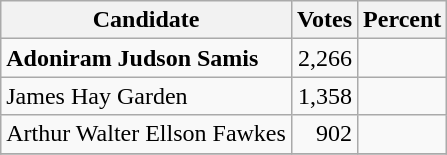<table class="wikitable">
<tr>
<th>Candidate</th>
<th>Votes</th>
<th>Percent</th>
</tr>
<tr>
<td style="font-weight:bold;">Adoniram Judson Samis</td>
<td style="text-align:right;">2,266</td>
<td style="text-align:right;"></td>
</tr>
<tr>
<td>James Hay Garden</td>
<td style="text-align:right;">1,358</td>
<td style="text-align:right;"></td>
</tr>
<tr>
<td>Arthur Walter Ellson Fawkes</td>
<td style="text-align:right;">902</td>
<td style="text-align:right;"></td>
</tr>
<tr>
</tr>
</table>
